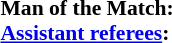<table style="width:100%; font-size:90%;">
<tr>
<td><br><strong>Man of the Match:</strong><br><strong><a href='#'>Assistant referees</a>:</strong></td>
</tr>
</table>
